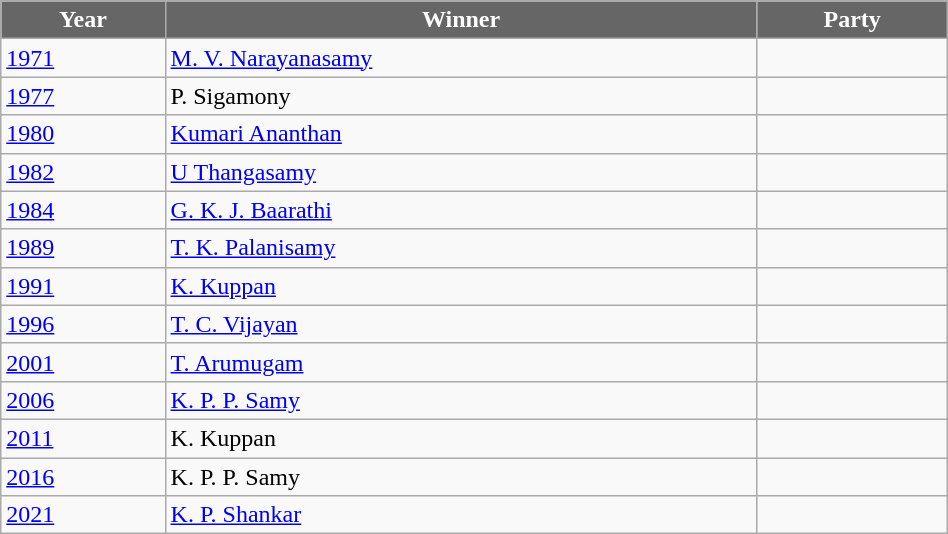<table class="wikitable" width="50%">
<tr>
<th style="background-color:#666666; color:white">Year</th>
<th style="background-color:#666666; color:white">Winner</th>
<th style="background-color:#666666; color:white" colspan="2">Party</th>
</tr>
<tr>
<td><a href='#'>1971</a></td>
<td><a href='#'>M. V. Narayanasamy</a></td>
<td></td>
</tr>
<tr>
<td><a href='#'>1977</a></td>
<td>P. Sigamony</td>
<td></td>
</tr>
<tr>
<td><a href='#'>1980</a></td>
<td><a href='#'>Kumari Ananthan</a></td>
<td></td>
</tr>
<tr>
<td><a href='#'>1982</a></td>
<td><a href='#'>U Thangasamy</a></td>
<td></td>
</tr>
<tr>
<td><a href='#'>1984</a></td>
<td><a href='#'>G. K. J. Baarathi</a></td>
<td></td>
</tr>
<tr>
<td><a href='#'>1989</a></td>
<td><a href='#'>T. K. Palanisamy</a></td>
<td></td>
</tr>
<tr>
<td><a href='#'>1991</a></td>
<td><a href='#'>K. Kuppan</a></td>
<td></td>
</tr>
<tr>
<td><a href='#'>1996</a></td>
<td><a href='#'>T. C. Vijayan</a></td>
<td></td>
</tr>
<tr>
<td><a href='#'>2001</a></td>
<td><a href='#'>T. Arumugam</a></td>
<td></td>
</tr>
<tr>
<td><a href='#'>2006</a></td>
<td><a href='#'>K. P. P. Samy</a></td>
<td></td>
</tr>
<tr>
<td><a href='#'>2011</a></td>
<td>K. Kuppan</td>
<td></td>
</tr>
<tr>
<td><a href='#'>2016</a></td>
<td>K. P. P. Samy</td>
<td></td>
</tr>
<tr>
<td><a href='#'>2021</a></td>
<td><a href='#'>K. P. Shankar</a></td>
<td></td>
</tr>
</table>
